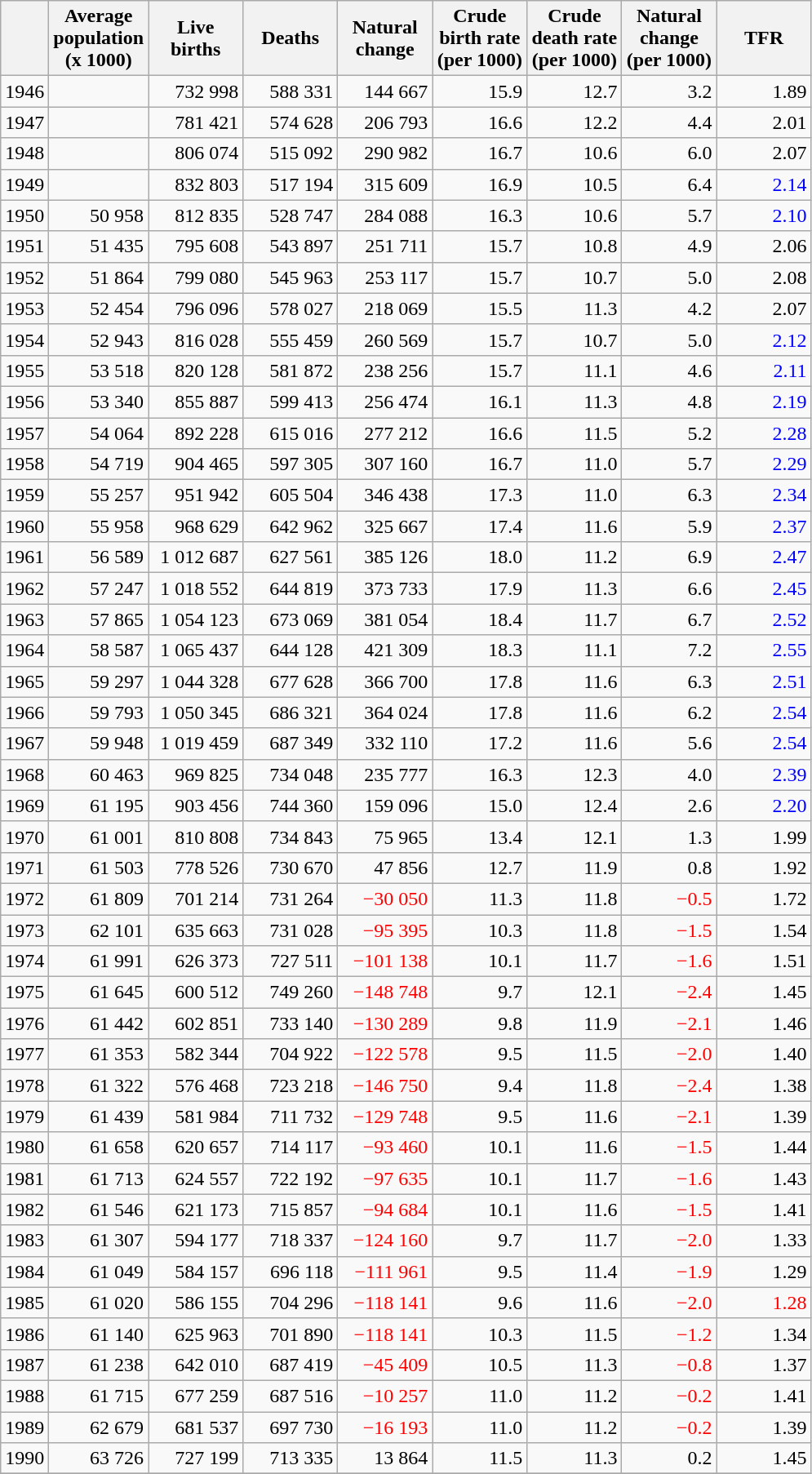<table class="wikitable" style="text-align: right;">
<tr>
<th></th>
<th width="70pt">Average population (x 1000)</th>
<th width="70pt">Live births</th>
<th width="70pt">Deaths</th>
<th width="70pt">Natural change</th>
<th width="70pt">Crude birth rate (per 1000)</th>
<th width="70pt">Crude death rate (per 1000)</th>
<th width="70pt">Natural change (per 1000)</th>
<th width="70pt">TFR</th>
</tr>
<tr>
<td>1946</td>
<td></td>
<td>732 998</td>
<td>588 331</td>
<td>144 667</td>
<td>15.9</td>
<td>12.7</td>
<td>3.2</td>
<td>1.89</td>
</tr>
<tr>
<td>1947</td>
<td></td>
<td>781 421</td>
<td>574 628</td>
<td>206 793</td>
<td>16.6</td>
<td>12.2</td>
<td>4.4</td>
<td>2.01</td>
</tr>
<tr>
<td>1948</td>
<td></td>
<td>806 074</td>
<td>515 092</td>
<td>290 982</td>
<td>16.7</td>
<td>10.6</td>
<td>6.0</td>
<td>2.07</td>
</tr>
<tr>
<td>1949</td>
<td></td>
<td>832 803</td>
<td>517 194</td>
<td>315 609</td>
<td>16.9</td>
<td>10.5</td>
<td>6.4</td>
<td style="color: blue">2.14</td>
</tr>
<tr>
<td>1950</td>
<td>50 958</td>
<td>812 835</td>
<td>528 747</td>
<td>284 088</td>
<td>16.3</td>
<td>10.6</td>
<td>5.7</td>
<td style="color: blue">2.10</td>
</tr>
<tr>
<td>1951</td>
<td>51 435</td>
<td>795 608</td>
<td>543 897</td>
<td>251 711</td>
<td>15.7</td>
<td>10.8</td>
<td>4.9</td>
<td>2.06</td>
</tr>
<tr>
<td>1952</td>
<td>51 864</td>
<td>799 080</td>
<td>545 963</td>
<td>253 117</td>
<td>15.7</td>
<td>10.7</td>
<td>5.0</td>
<td>2.08</td>
</tr>
<tr>
<td>1953</td>
<td>52 454</td>
<td>796 096</td>
<td>578 027</td>
<td>218 069</td>
<td>15.5</td>
<td>11.3</td>
<td>4.2</td>
<td>2.07</td>
</tr>
<tr>
<td>1954</td>
<td>52 943</td>
<td>816 028</td>
<td>555 459</td>
<td>260 569</td>
<td>15.7</td>
<td>10.7</td>
<td>5.0</td>
<td style="color: blue">2.12</td>
</tr>
<tr>
<td>1955</td>
<td>53 518</td>
<td>820 128</td>
<td>581 872</td>
<td>238 256</td>
<td>15.7</td>
<td>11.1</td>
<td>4.6</td>
<td style="color: blue">2.11</td>
</tr>
<tr>
<td>1956</td>
<td>53 340</td>
<td>855 887</td>
<td>599 413</td>
<td>256 474</td>
<td>16.1</td>
<td>11.3</td>
<td>4.8</td>
<td style="color: blue">2.19</td>
</tr>
<tr>
<td>1957</td>
<td>54 064</td>
<td>892 228</td>
<td>615 016</td>
<td>277 212</td>
<td>16.6</td>
<td>11.5</td>
<td>5.2</td>
<td style="color: blue">2.28</td>
</tr>
<tr>
<td>1958</td>
<td>54 719</td>
<td>904 465</td>
<td>597 305</td>
<td>307 160</td>
<td>16.7</td>
<td>11.0</td>
<td>5.7</td>
<td style="color: blue">2.29</td>
</tr>
<tr>
<td>1959</td>
<td>55 257</td>
<td>951 942</td>
<td>605 504</td>
<td>346 438</td>
<td>17.3</td>
<td>11.0</td>
<td>6.3</td>
<td style="color: blue">2.34</td>
</tr>
<tr>
<td>1960</td>
<td>55 958</td>
<td>968 629</td>
<td>642 962</td>
<td>325 667</td>
<td>17.4</td>
<td>11.6</td>
<td>5.9</td>
<td style="color: blue">2.37</td>
</tr>
<tr>
<td>1961</td>
<td>56 589</td>
<td>1 012 687</td>
<td>627 561</td>
<td>385 126</td>
<td>18.0</td>
<td>11.2</td>
<td>6.9</td>
<td style="color: blue">2.47</td>
</tr>
<tr>
<td>1962</td>
<td>57 247</td>
<td>1 018 552</td>
<td>644 819</td>
<td>373 733</td>
<td>17.9</td>
<td>11.3</td>
<td>6.6</td>
<td style="color: blue">2.45</td>
</tr>
<tr>
<td>1963</td>
<td>57 865</td>
<td>1 054 123</td>
<td>673 069</td>
<td>381 054</td>
<td>18.4</td>
<td>11.7</td>
<td>6.7</td>
<td style="color: blue">2.52</td>
</tr>
<tr>
<td>1964</td>
<td>58 587</td>
<td>1 065 437</td>
<td>644 128</td>
<td>421 309</td>
<td>18.3</td>
<td>11.1</td>
<td>7.2</td>
<td style="color: blue">2.55</td>
</tr>
<tr>
<td>1965</td>
<td>59 297</td>
<td>1 044 328</td>
<td>677 628</td>
<td>366 700</td>
<td>17.8</td>
<td>11.6</td>
<td>6.3</td>
<td style="color: blue">2.51</td>
</tr>
<tr>
<td>1966</td>
<td>59 793</td>
<td>1 050 345</td>
<td>686 321</td>
<td>364 024</td>
<td>17.8</td>
<td>11.6</td>
<td>6.2</td>
<td style="color: blue">2.54</td>
</tr>
<tr>
<td>1967</td>
<td>59 948</td>
<td>1 019 459</td>
<td>687 349</td>
<td>332 110</td>
<td>17.2</td>
<td>11.6</td>
<td>5.6</td>
<td style="color: blue">2.54</td>
</tr>
<tr>
<td>1968</td>
<td>60 463</td>
<td>969 825</td>
<td>734 048</td>
<td>235 777</td>
<td>16.3</td>
<td>12.3</td>
<td>4.0</td>
<td style="color: blue">2.39</td>
</tr>
<tr>
<td>1969</td>
<td>61 195</td>
<td>903 456</td>
<td>744 360</td>
<td>159 096</td>
<td>15.0</td>
<td>12.4</td>
<td>2.6</td>
<td style="color: blue">2.20</td>
</tr>
<tr>
<td>1970</td>
<td>61 001</td>
<td>810 808</td>
<td>734 843</td>
<td>75 965</td>
<td>13.4</td>
<td>12.1</td>
<td>1.3</td>
<td>1.99</td>
</tr>
<tr>
<td>1971</td>
<td>61 503</td>
<td>778 526</td>
<td>730 670</td>
<td>47 856</td>
<td>12.7</td>
<td>11.9</td>
<td>0.8</td>
<td>1.92</td>
</tr>
<tr>
<td>1972</td>
<td>61 809</td>
<td>701 214</td>
<td>731 264</td>
<td style="color: red">−30 050</td>
<td>11.3</td>
<td>11.8</td>
<td style="color: red">−0.5</td>
<td>1.72</td>
</tr>
<tr>
<td>1973</td>
<td>62 101</td>
<td>635 663</td>
<td>731 028</td>
<td style="color: red">−95 395</td>
<td>10.3</td>
<td>11.8</td>
<td style="color: red">−1.5</td>
<td>1.54</td>
</tr>
<tr>
<td>1974</td>
<td>61 991</td>
<td>626 373</td>
<td>727 511</td>
<td style="color: red">−101 138</td>
<td>10.1</td>
<td>11.7</td>
<td style="color: red">−1.6</td>
<td>1.51</td>
</tr>
<tr>
<td>1975</td>
<td>61 645</td>
<td>600 512</td>
<td>749 260</td>
<td style="color: red">−148 748</td>
<td>9.7</td>
<td>12.1</td>
<td style="color: red">−2.4</td>
<td>1.45</td>
</tr>
<tr>
<td>1976</td>
<td>61 442</td>
<td>602 851</td>
<td>733 140</td>
<td style="color: red">−130 289</td>
<td>9.8</td>
<td>11.9</td>
<td style="color: red">−2.1</td>
<td>1.46</td>
</tr>
<tr>
<td>1977</td>
<td>61 353</td>
<td>582 344</td>
<td>704 922</td>
<td style="color: red">−122 578</td>
<td>9.5</td>
<td>11.5</td>
<td style="color: red">−2.0</td>
<td>1.40</td>
</tr>
<tr>
<td>1978</td>
<td>61 322</td>
<td>576 468</td>
<td>723 218</td>
<td style="color: red">−146 750</td>
<td>9.4</td>
<td>11.8</td>
<td style="color: red">−2.4</td>
<td>1.38</td>
</tr>
<tr>
<td>1979</td>
<td>61 439</td>
<td>581 984</td>
<td>711 732</td>
<td style="color: red">−129 748</td>
<td>9.5</td>
<td>11.6</td>
<td style="color: red">−2.1</td>
<td>1.39</td>
</tr>
<tr>
<td>1980</td>
<td>61 658</td>
<td>620 657</td>
<td>714 117</td>
<td style="color: red">−93 460</td>
<td>10.1</td>
<td>11.6</td>
<td style="color: red">−1.5</td>
<td>1.44</td>
</tr>
<tr>
<td>1981</td>
<td>61 713</td>
<td>624 557</td>
<td>722 192</td>
<td style="color: red">−97 635</td>
<td>10.1</td>
<td>11.7</td>
<td style="color: red">−1.6</td>
<td>1.43</td>
</tr>
<tr>
<td>1982</td>
<td>61 546</td>
<td>621 173</td>
<td>715 857</td>
<td style="color: red">−94 684</td>
<td>10.1</td>
<td>11.6</td>
<td style="color: red">−1.5</td>
<td>1.41</td>
</tr>
<tr>
<td>1983</td>
<td>61 307</td>
<td>594 177</td>
<td>718 337</td>
<td style="color: red">−124 160</td>
<td>9.7</td>
<td>11.7</td>
<td style="color: red">−2.0</td>
<td>1.33</td>
</tr>
<tr>
<td>1984</td>
<td>61 049</td>
<td>584 157</td>
<td>696 118</td>
<td style="color: red">−111 961</td>
<td>9.5</td>
<td>11.4</td>
<td style="color: red">−1.9</td>
<td>1.29</td>
</tr>
<tr>
<td>1985</td>
<td>61 020</td>
<td>586 155</td>
<td>704 296</td>
<td style="color: red">−118 141</td>
<td>9.6</td>
<td>11.6</td>
<td style="color: red">−2.0</td>
<td style="color: red">1.28</td>
</tr>
<tr>
<td>1986</td>
<td>61 140</td>
<td>625 963</td>
<td>701 890</td>
<td style="color: red">−118 141</td>
<td>10.3</td>
<td>11.5</td>
<td style="color: red">−1.2</td>
<td>1.34</td>
</tr>
<tr>
<td>1987</td>
<td>61 238</td>
<td>642 010</td>
<td>687 419</td>
<td style="color: red">−45 409</td>
<td>10.5</td>
<td>11.3</td>
<td style="color: red">−0.8</td>
<td>1.37</td>
</tr>
<tr>
<td>1988</td>
<td>61 715</td>
<td>677 259</td>
<td>687 516</td>
<td style="color: red">−10 257</td>
<td>11.0</td>
<td>11.2</td>
<td style="color: red">−0.2</td>
<td>1.41</td>
</tr>
<tr>
<td>1989</td>
<td>62 679</td>
<td>681 537</td>
<td>697 730</td>
<td style="color: red">−16 193</td>
<td>11.0</td>
<td>11.2</td>
<td style="color: red">−0.2</td>
<td>1.39</td>
</tr>
<tr>
<td>1990</td>
<td>63 726</td>
<td>727 199</td>
<td>713 335</td>
<td>13 864</td>
<td>11.5</td>
<td>11.3</td>
<td>0.2</td>
<td>1.45</td>
</tr>
<tr>
</tr>
</table>
